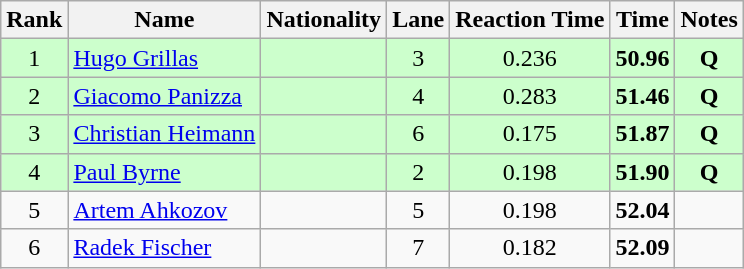<table class="wikitable sortable" style="text-align:center">
<tr>
<th>Rank</th>
<th>Name</th>
<th>Nationality</th>
<th>Lane</th>
<th>Reaction Time</th>
<th>Time</th>
<th>Notes</th>
</tr>
<tr bgcolor=ccffcc>
<td>1</td>
<td align=left><a href='#'>Hugo Grillas</a></td>
<td align=left></td>
<td>3</td>
<td>0.236</td>
<td><strong>50.96</strong></td>
<td><strong>Q</strong></td>
</tr>
<tr bgcolor=ccffcc>
<td>2</td>
<td align=left><a href='#'>Giacomo Panizza</a></td>
<td align=left></td>
<td>4</td>
<td>0.283</td>
<td><strong>51.46</strong></td>
<td><strong>Q</strong></td>
</tr>
<tr bgcolor=ccffcc>
<td>3</td>
<td align=left><a href='#'>Christian Heimann</a></td>
<td align=left></td>
<td>6</td>
<td>0.175</td>
<td><strong>51.87</strong></td>
<td><strong>Q</strong></td>
</tr>
<tr bgcolor=ccffcc>
<td>4</td>
<td align=left><a href='#'>Paul Byrne</a></td>
<td align=left></td>
<td>2</td>
<td>0.198</td>
<td><strong>51.90</strong></td>
<td><strong>Q</strong></td>
</tr>
<tr>
<td>5</td>
<td align=left><a href='#'>Artem Ahkozov</a></td>
<td align=left></td>
<td>5</td>
<td>0.198</td>
<td><strong>52.04</strong></td>
<td></td>
</tr>
<tr>
<td>6</td>
<td align=left><a href='#'>Radek Fischer</a></td>
<td align=left></td>
<td>7</td>
<td>0.182</td>
<td><strong>52.09</strong></td>
<td></td>
</tr>
</table>
